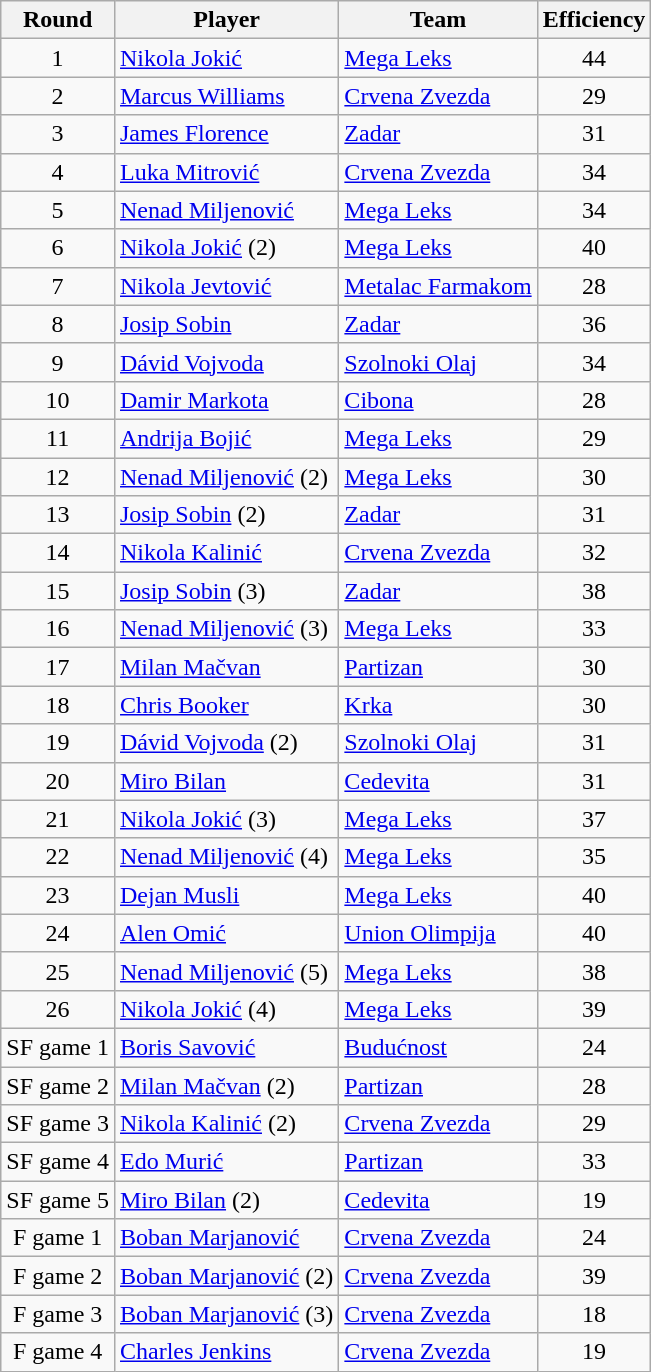<table class="wikitable sortable" style="text-align: center;">
<tr>
<th align="center">Round</th>
<th align="center">Player</th>
<th align="center">Team</th>
<th align="center">Efficiency</th>
</tr>
<tr>
<td>1</td>
<td align="left"> <a href='#'>Nikola Jokić</a></td>
<td align="left"> <a href='#'>Mega Leks</a></td>
<td>44</td>
</tr>
<tr>
<td>2</td>
<td align="left"> <a href='#'>Marcus Williams</a></td>
<td align="left"> <a href='#'>Crvena Zvezda</a></td>
<td>29</td>
</tr>
<tr>
<td>3</td>
<td align="left"> <a href='#'>James Florence</a></td>
<td align="left"> <a href='#'>Zadar</a></td>
<td>31</td>
</tr>
<tr>
<td>4</td>
<td align="left"> <a href='#'>Luka Mitrović</a></td>
<td align="left"> <a href='#'>Crvena Zvezda</a></td>
<td>34</td>
</tr>
<tr>
<td>5</td>
<td align="left"> <a href='#'>Nenad Miljenović</a></td>
<td align="left"> <a href='#'>Mega Leks</a></td>
<td>34</td>
</tr>
<tr>
<td>6</td>
<td align="left"> <a href='#'>Nikola Jokić</a> (2)</td>
<td align="left"> <a href='#'>Mega Leks</a></td>
<td>40</td>
</tr>
<tr>
<td>7</td>
<td align="left"> <a href='#'>Nikola Jevtović</a></td>
<td align="left"> <a href='#'>Metalac Farmakom</a></td>
<td>28</td>
</tr>
<tr>
<td>8</td>
<td align="left"> <a href='#'>Josip Sobin</a></td>
<td align="left"> <a href='#'>Zadar</a></td>
<td>36</td>
</tr>
<tr>
<td>9</td>
<td align="left"> <a href='#'>Dávid Vojvoda</a></td>
<td align="left"> <a href='#'>Szolnoki Olaj</a></td>
<td>34</td>
</tr>
<tr>
<td>10</td>
<td align="left"> <a href='#'>Damir Markota</a></td>
<td align="left"> <a href='#'>Cibona</a></td>
<td>28</td>
</tr>
<tr>
<td>11</td>
<td align="left"> <a href='#'>Andrija Bojić</a></td>
<td align="left"> <a href='#'>Mega Leks</a></td>
<td>29</td>
</tr>
<tr>
<td>12</td>
<td align="left"> <a href='#'>Nenad Miljenović</a> (2)</td>
<td align="left"> <a href='#'>Mega Leks</a></td>
<td>30</td>
</tr>
<tr>
<td>13</td>
<td align="left"> <a href='#'>Josip Sobin</a> (2)</td>
<td align="left"> <a href='#'>Zadar</a></td>
<td>31</td>
</tr>
<tr>
<td>14</td>
<td align="left"> <a href='#'>Nikola Kalinić</a></td>
<td align="left"> <a href='#'>Crvena Zvezda</a></td>
<td>32</td>
</tr>
<tr>
<td>15</td>
<td align="left"> <a href='#'>Josip Sobin</a> (3)</td>
<td align="left"> <a href='#'>Zadar</a></td>
<td>38</td>
</tr>
<tr>
<td>16</td>
<td align="left"> <a href='#'>Nenad Miljenović</a> (3)</td>
<td align="left"> <a href='#'>Mega Leks</a></td>
<td>33</td>
</tr>
<tr>
<td>17</td>
<td align="left"> <a href='#'>Milan Mačvan</a></td>
<td align="left"> <a href='#'>Partizan</a></td>
<td>30</td>
</tr>
<tr>
<td>18</td>
<td align="left"> <a href='#'>Chris Booker</a></td>
<td align="left"> <a href='#'>Krka</a></td>
<td>30</td>
</tr>
<tr>
<td>19</td>
<td align="left"> <a href='#'>Dávid Vojvoda</a> (2)</td>
<td align="left"> <a href='#'>Szolnoki Olaj</a></td>
<td>31</td>
</tr>
<tr>
<td>20</td>
<td align="left"> <a href='#'>Miro Bilan</a></td>
<td align="left"> <a href='#'>Cedevita</a></td>
<td>31</td>
</tr>
<tr>
<td>21</td>
<td align="left"> <a href='#'>Nikola Jokić</a> (3)</td>
<td align="left"> <a href='#'>Mega Leks</a></td>
<td>37</td>
</tr>
<tr>
<td>22</td>
<td align="left"> <a href='#'>Nenad Miljenović</a> (4)</td>
<td align="left"> <a href='#'>Mega Leks</a></td>
<td>35</td>
</tr>
<tr>
<td>23</td>
<td align="left"> <a href='#'>Dejan Musli</a></td>
<td align="left"> <a href='#'>Mega Leks</a></td>
<td>40</td>
</tr>
<tr>
<td>24</td>
<td align="left"> <a href='#'>Alen Omić</a></td>
<td align="left"> <a href='#'>Union Olimpija</a></td>
<td>40</td>
</tr>
<tr>
<td>25</td>
<td align="left"> <a href='#'>Nenad Miljenović</a> (5)</td>
<td align="left"> <a href='#'>Mega Leks</a></td>
<td>38</td>
</tr>
<tr>
<td>26</td>
<td align="left"> <a href='#'>Nikola Jokić</a> (4)</td>
<td align="left"> <a href='#'>Mega Leks</a></td>
<td>39</td>
</tr>
<tr>
<td>SF game 1</td>
<td align="left"> <a href='#'>Boris Savović</a></td>
<td align="left"> <a href='#'>Budućnost</a></td>
<td>24</td>
</tr>
<tr>
<td>SF game 2</td>
<td align="left"> <a href='#'>Milan Mačvan</a> (2)</td>
<td align="left"> <a href='#'>Partizan</a></td>
<td>28</td>
</tr>
<tr>
<td>SF game 3</td>
<td align="left"> <a href='#'>Nikola Kalinić</a> (2)</td>
<td align="left"> <a href='#'>Crvena Zvezda</a></td>
<td>29</td>
</tr>
<tr>
<td>SF game 4</td>
<td align="left"> <a href='#'>Edo Murić</a></td>
<td align="left"> <a href='#'>Partizan</a></td>
<td>33</td>
</tr>
<tr>
<td>SF game 5</td>
<td align="left"> <a href='#'>Miro Bilan</a> (2)</td>
<td align="left"> <a href='#'>Cedevita</a></td>
<td>19</td>
</tr>
<tr>
<td>F game 1</td>
<td align="left"> <a href='#'>Boban Marjanović</a></td>
<td align="left"> <a href='#'>Crvena Zvezda</a></td>
<td>24</td>
</tr>
<tr>
<td>F game 2</td>
<td align="left"> <a href='#'>Boban Marjanović</a> (2)</td>
<td align="left"> <a href='#'>Crvena Zvezda</a></td>
<td>39</td>
</tr>
<tr>
<td>F game 3</td>
<td align="left"> <a href='#'>Boban Marjanović</a> (3)</td>
<td align="left"> <a href='#'>Crvena Zvezda</a></td>
<td>18</td>
</tr>
<tr>
<td>F game 4</td>
<td align="left"> <a href='#'>Charles Jenkins</a></td>
<td align="left"> <a href='#'>Crvena Zvezda</a></td>
<td>19</td>
</tr>
</table>
